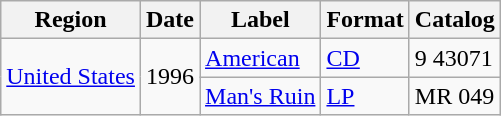<table class="wikitable">
<tr>
<th>Region</th>
<th>Date</th>
<th>Label</th>
<th>Format</th>
<th>Catalog</th>
</tr>
<tr>
<td rowspan="2"><a href='#'>United States</a></td>
<td rowspan="2">1996</td>
<td><a href='#'>American</a></td>
<td><a href='#'>CD</a></td>
<td>9 43071</td>
</tr>
<tr>
<td><a href='#'>Man's Ruin</a></td>
<td><a href='#'>LP</a></td>
<td>MR 049</td>
</tr>
</table>
